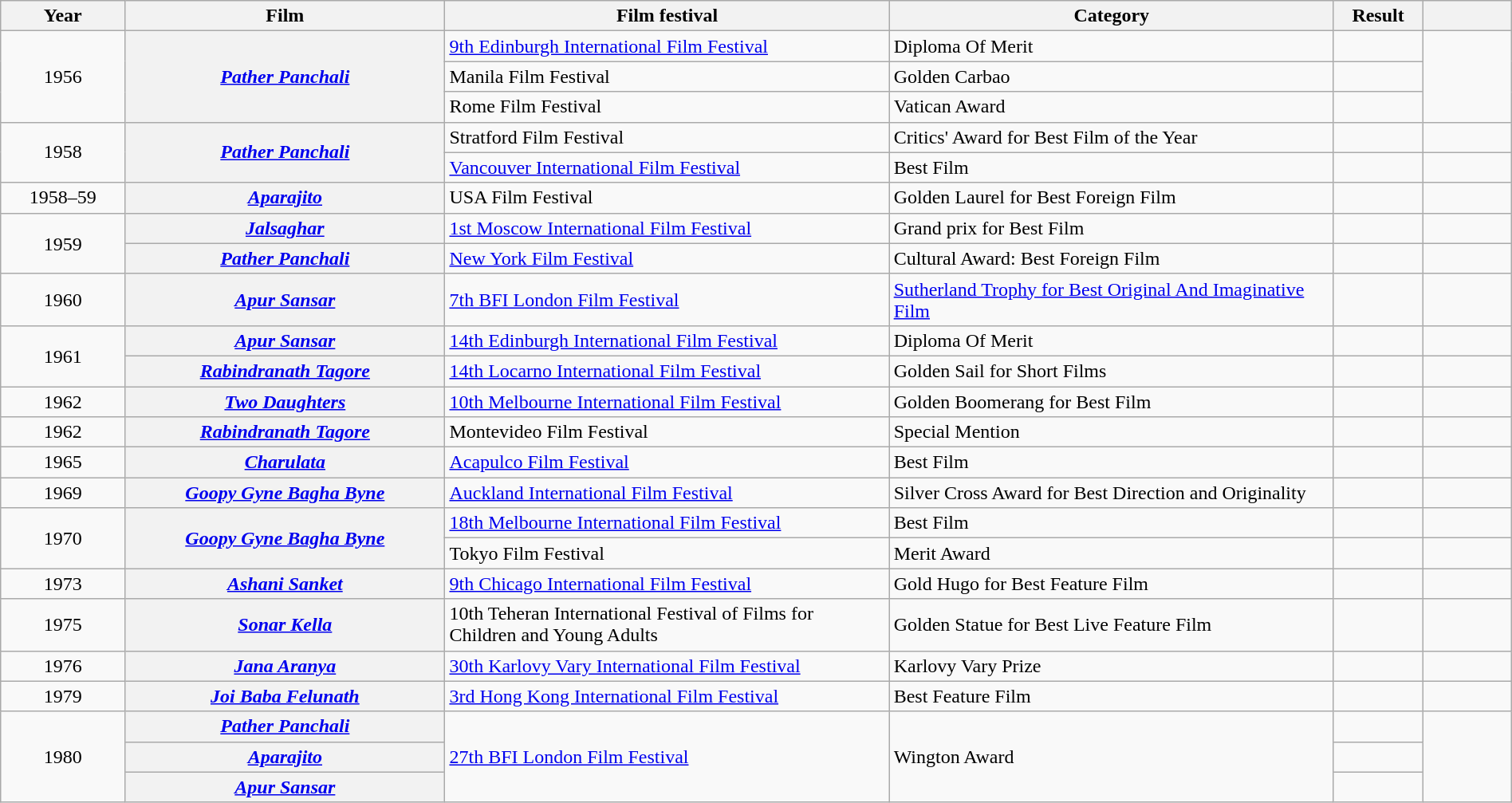<table class="wikitable plainrowheaders sortable" style="width:100%">
<tr>
<th scope="col" style="width:7%">Year</th>
<th scope="col" style="width:18%">Film</th>
<th scope="col" style="width:25%">Film festival</th>
<th scope="col" style="width:25%">Category</th>
<th scope="col" style="width:5%">Result</th>
<th scope="col" style="width:5%" class="unsortable"></th>
</tr>
<tr>
<td style="text-align:center;" rowspan="3">1956</td>
<th scope="row" rowspan="3"><em><a href='#'>Pather Panchali</a></em></th>
<td><a href='#'>9th Edinburgh International Film Festival</a></td>
<td>Diploma Of Merit</td>
<td></td>
<td rowspan="3" style="text-align:center;"></td>
</tr>
<tr>
<td>Manila Film Festival</td>
<td>Golden Carbao</td>
<td></td>
</tr>
<tr>
<td>Rome Film Festival</td>
<td>Vatican Award</td>
<td></td>
</tr>
<tr>
<td style="text-align:center;" rowspan="2">1958</td>
<th scope="row" rowspan="2"><em><a href='#'>Pather Panchali</a></em></th>
<td>Stratford Film Festival</td>
<td>Critics' Award for Best Film of the Year</td>
<td></td>
<td style="text-align:center;"></td>
</tr>
<tr>
<td><a href='#'>Vancouver International Film Festival</a></td>
<td>Best Film</td>
<td></td>
<td style="text-align:center;"></td>
</tr>
<tr>
<td style="text-align:center;">1958–59</td>
<th scope="row"><em><a href='#'>Aparajito</a></em></th>
<td>USA Film Festival</td>
<td>Golden Laurel for Best Foreign Film</td>
<td></td>
<td style="text-align:center;"></td>
</tr>
<tr>
<td style="text-align:center;" rowspan="2">1959</td>
<th scope="row"><em><a href='#'>Jalsaghar</a></em></th>
<td><a href='#'>1st Moscow International Film Festival</a></td>
<td>Grand prix for Best Film</td>
<td></td>
<td style="text-align:center;"></td>
</tr>
<tr>
<th scope="row"><em><a href='#'>Pather Panchali</a></em></th>
<td><a href='#'>New York Film Festival</a></td>
<td>Cultural Award: Best Foreign Film</td>
<td></td>
<td style="text-align:center;"></td>
</tr>
<tr>
<td style="text-align:center;">1960</td>
<th scope="row"><em><a href='#'>Apur Sansar</a></em></th>
<td><a href='#'>7th BFI London Film Festival</a></td>
<td><a href='#'>Sutherland Trophy for Best Original And Imaginative Film</a></td>
<td></td>
<td style="text-align:center;"></td>
</tr>
<tr>
<td style="text-align:center;" rowspan="2">1961</td>
<th scope="row"><em><a href='#'>Apur Sansar</a></em></th>
<td><a href='#'>14th Edinburgh International Film Festival</a></td>
<td>Diploma Of Merit</td>
<td></td>
<td style="text-align:center;"></td>
</tr>
<tr>
<th scope="row"><em><a href='#'>Rabindranath Tagore</a></em></th>
<td><a href='#'>14th Locarno International Film Festival</a></td>
<td>Golden Sail for Short Films</td>
<td></td>
<td style="text-align:center;"></td>
</tr>
<tr>
<td style="text-align:center;">1962</td>
<th scope="row"><em><a href='#'>Two Daughters</a></em></th>
<td><a href='#'>10th Melbourne International Film Festival</a></td>
<td>Golden Boomerang for Best Film</td>
<td></td>
<td style="text-align:center;"></td>
</tr>
<tr>
<td style="text-align:center;">1962</td>
<th scope="row"><em><a href='#'>Rabindranath Tagore</a></em></th>
<td>Montevideo Film Festival</td>
<td>Special Mention</td>
<td></td>
<td style="text-align:center;"></td>
</tr>
<tr>
<td style="text-align:center;">1965</td>
<th scope="row"><em><a href='#'>Charulata</a></em></th>
<td><a href='#'>Acapulco Film Festival</a></td>
<td>Best Film</td>
<td></td>
<td style="text-align:center;"></td>
</tr>
<tr>
<td style="text-align:center;">1969</td>
<th scope="row"><em><a href='#'>Goopy Gyne Bagha Byne</a></em></th>
<td><a href='#'>Auckland International Film Festival</a></td>
<td>Silver Cross Award for Best Direction and Originality</td>
<td></td>
<td style="text-align:center;"></td>
</tr>
<tr>
<td style="text-align:center;" rowspan="2">1970</td>
<th scope="row" rowspan="2"><em><a href='#'>Goopy Gyne Bagha Byne</a></em></th>
<td><a href='#'>18th Melbourne International Film Festival</a></td>
<td>Best Film</td>
<td></td>
<td style="text-align:center;"></td>
</tr>
<tr>
<td>Tokyo Film Festival</td>
<td>Merit Award</td>
<td></td>
<td style="text-align:center;"></td>
</tr>
<tr>
<td style="text-align:center;">1973</td>
<th scope="row"><em><a href='#'>Ashani Sanket</a></em></th>
<td><a href='#'>9th Chicago International Film Festival</a></td>
<td>Gold Hugo for Best Feature Film</td>
<td></td>
<td style="text-align:center;"></td>
</tr>
<tr>
<td style="text-align:center;">1975</td>
<th scope="row"><em><a href='#'>Sonar Kella</a></em></th>
<td>10th Teheran International Festival of Films for Children and Young Adults</td>
<td>Golden Statue for Best Live Feature Film</td>
<td></td>
<td style="text-align:center;"></td>
</tr>
<tr>
<td style="text-align:center;">1976</td>
<th scope="row"><em><a href='#'>Jana Aranya</a></em></th>
<td><a href='#'>30th Karlovy Vary International Film Festival</a></td>
<td>Karlovy Vary Prize</td>
<td></td>
<td style="text-align:center;"></td>
</tr>
<tr>
<td style="text-align:center;">1979</td>
<th scope="row"><em><a href='#'>Joi Baba Felunath</a></em></th>
<td><a href='#'>3rd Hong Kong International Film Festival</a></td>
<td>Best Feature Film</td>
<td></td>
<td style="text-align:center;"></td>
</tr>
<tr>
<td style="text-align:center;" rowspan="3">1980</td>
<th scope="row"><em><a href='#'>Pather Panchali</a></em></th>
<td rowspan="3"><a href='#'>27th BFI London Film Festival</a></td>
<td rowspan="3">Wington Award</td>
<td></td>
<td rowspan="3" style="text-align:center;"></td>
</tr>
<tr>
<th scope="row"><em><a href='#'>Aparajito</a></em></th>
<td></td>
</tr>
<tr>
<th scope="row"><em><a href='#'>Apur Sansar</a></em></th>
<td></td>
</tr>
</table>
